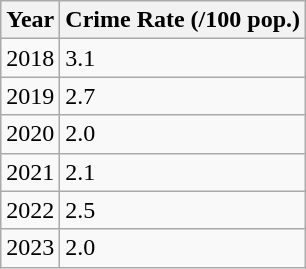<table class="wikitable">
<tr>
<th>Year</th>
<th>Crime Rate (/100 pop.)</th>
</tr>
<tr>
<td>2018</td>
<td>3.1</td>
</tr>
<tr>
<td>2019</td>
<td>2.7</td>
</tr>
<tr>
<td>2020</td>
<td>2.0</td>
</tr>
<tr>
<td>2021</td>
<td>2.1</td>
</tr>
<tr>
<td>2022</td>
<td>2.5</td>
</tr>
<tr>
<td>2023</td>
<td>2.0</td>
</tr>
</table>
